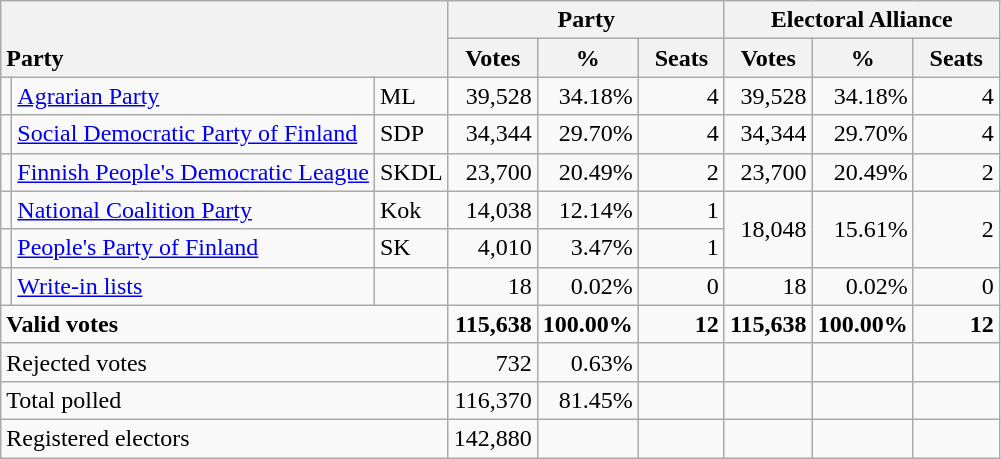<table class="wikitable" border="1" style="text-align:right;">
<tr>
<th style="text-align:left;" valign=bottom rowspan=2 colspan=3>Party</th>
<th colspan=3>Party</th>
<th colspan=3>Electoral Alliance</th>
</tr>
<tr>
<th align=center valign=bottom width="50">Votes</th>
<th align=center valign=bottom width="50">%</th>
<th align=center valign=bottom width="50">Seats</th>
<th align=center valign=bottom width="50">Votes</th>
<th align=center valign=bottom width="50">%</th>
<th align=center valign=bottom width="50">Seats</th>
</tr>
<tr>
<td></td>
<td align=left><a href='#'>Agrarian Party</a></td>
<td align=left>ML</td>
<td>39,528</td>
<td>34.18%</td>
<td>4</td>
<td>39,528</td>
<td>34.18%</td>
<td>4</td>
</tr>
<tr>
<td></td>
<td align=left style="white-space: nowrap;"><a href='#'>Social Democratic Party of Finland</a></td>
<td align=left>SDP</td>
<td>34,344</td>
<td>29.70%</td>
<td>4</td>
<td>34,344</td>
<td>29.70%</td>
<td>4</td>
</tr>
<tr>
<td></td>
<td align=left><a href='#'>Finnish People's Democratic League</a></td>
<td align=left>SKDL</td>
<td>23,700</td>
<td>20.49%</td>
<td>2</td>
<td>23,700</td>
<td>20.49%</td>
<td>2</td>
</tr>
<tr>
<td></td>
<td align=left><a href='#'>National Coalition Party</a></td>
<td align=left>Kok</td>
<td>14,038</td>
<td>12.14%</td>
<td>1</td>
<td rowspan=2>18,048</td>
<td rowspan=2>15.61%</td>
<td rowspan=2>2</td>
</tr>
<tr>
<td></td>
<td align=left><a href='#'>People's Party of Finland</a></td>
<td align=left>SK</td>
<td>4,010</td>
<td>3.47%</td>
<td>1</td>
</tr>
<tr>
<td></td>
<td align=left><a href='#'>Write-in lists</a></td>
<td align=left></td>
<td>18</td>
<td>0.02%</td>
<td>0</td>
<td>18</td>
<td>0.02%</td>
<td>0</td>
</tr>
<tr style="font-weight:bold">
<td align=left colspan=3>Valid votes</td>
<td>115,638</td>
<td>100.00%</td>
<td>12</td>
<td>115,638</td>
<td>100.00%</td>
<td>12</td>
</tr>
<tr>
<td align=left colspan=3>Rejected votes</td>
<td>732</td>
<td>0.63%</td>
<td></td>
<td></td>
<td></td>
<td></td>
</tr>
<tr>
<td align=left colspan=3>Total polled</td>
<td>116,370</td>
<td>81.45%</td>
<td></td>
<td></td>
<td></td>
<td></td>
</tr>
<tr>
<td align=left colspan=3>Registered electors</td>
<td>142,880</td>
<td></td>
<td></td>
<td></td>
<td></td>
<td></td>
</tr>
</table>
